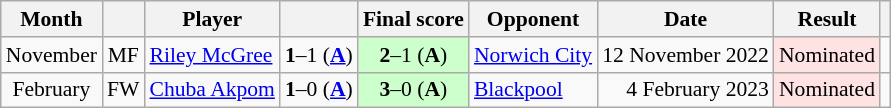<table class="wikitable sortable" style="text-align:center; font-size:90%;">
<tr>
<th>Month</th>
<th></th>
<th>Player</th>
<th></th>
<th>Final score</th>
<th>Opponent</th>
<th>Date</th>
<th>Result</th>
<th class="unsortable"></th>
</tr>
<tr>
<td rowspan="1" data-sort-value="1">November</td>
<td>MF</td>
<td style="text-align:left;" data-sort-value="McGree"> <a href='#'>Riley McGree</a></td>
<td><strong>1</strong>–1 (<strong><a href='#'>A</a></strong>)</td>
<td style="background:#ccffcc;"><strong>2</strong>–1 (<strong>A</strong>)</td>
<td style="text-align:left;"><a href='#'>Norwich City</a></td>
<td style="text-align:right;" data-sort-value="1">12 November 2022</td>
<td style="background:#ffe3e3;">Nominated</td>
<td rowspan="1"></td>
</tr>
<tr>
<td data-sort-value="2">February</td>
<td>FW</td>
<td style="text-align:left;" data-sort-value="Akpom"> <a href='#'>Chuba Akpom</a></td>
<td><strong>1</strong>–0 (<strong><a href='#'>A</a></strong>)</td>
<td style="background:#ccffcc;"><strong>3</strong>–0 (<strong>A</strong>)</td>
<td style="text-align:left;"><a href='#'>Blackpool</a></td>
<td style="text-align:right;" data-sort-value="3">4 February 2023</td>
<td style="background:#ffe3e3;">Nominated</td>
<td></td>
</tr>
</table>
